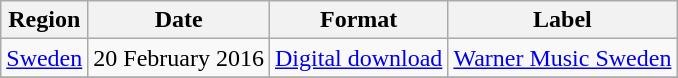<table class=wikitable>
<tr>
<th>Region</th>
<th>Date</th>
<th>Format</th>
<th>Label</th>
</tr>
<tr>
<td><a href='#'>Sweden</a></td>
<td>20 February 2016</td>
<td><a href='#'>Digital download</a></td>
<td><a href='#'>Warner Music Sweden</a></td>
</tr>
<tr>
</tr>
</table>
